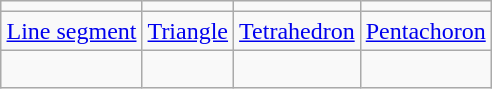<table class="wikitable" align="right" style="border-width:30%;">
<tr>
<td align=center></td>
<td align=center></td>
<td align=center></td>
<td align=center></td>
</tr>
<tr>
<td><a href='#'>Line segment</a></td>
<td><a href='#'>Triangle</a></td>
<td><a href='#'>Tetrahedron</a></td>
<td><a href='#'>Pentachoron</a></td>
</tr>
<tr>
<td> </td>
<td></td>
<td></td>
<td></td>
</tr>
</table>
